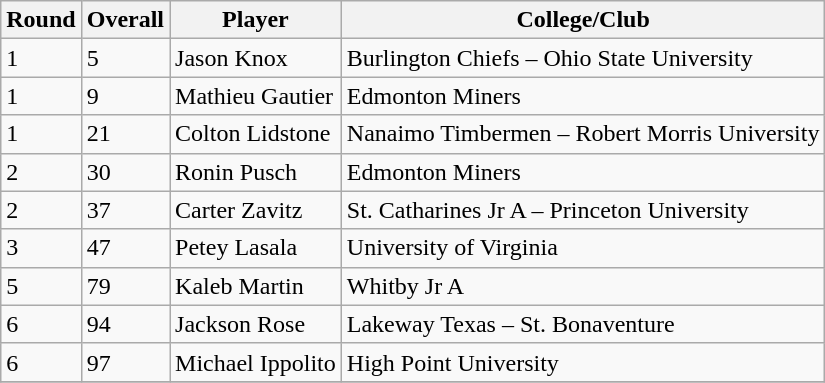<table class="wikitable">
<tr>
<th>Round</th>
<th>Overall</th>
<th>Player</th>
<th>College/Club</th>
</tr>
<tr>
<td>1</td>
<td>5</td>
<td>Jason Knox</td>
<td>Burlington Chiefs – Ohio State University</td>
</tr>
<tr>
<td>1</td>
<td>9</td>
<td>Mathieu Gautier</td>
<td>Edmonton Miners</td>
</tr>
<tr>
<td>1</td>
<td>21</td>
<td>Colton Lidstone</td>
<td>Nanaimo Timbermen – Robert Morris University</td>
</tr>
<tr>
<td>2</td>
<td>30</td>
<td>Ronin Pusch</td>
<td>Edmonton Miners</td>
</tr>
<tr>
<td>2</td>
<td>37</td>
<td>Carter Zavitz</td>
<td>St. Catharines Jr A – Princeton University</td>
</tr>
<tr>
<td>3</td>
<td>47</td>
<td>Petey Lasala</td>
<td>University of Virginia</td>
</tr>
<tr>
<td>5</td>
<td>79</td>
<td>Kaleb Martin</td>
<td>Whitby Jr A</td>
</tr>
<tr>
<td>6</td>
<td>94</td>
<td>Jackson Rose</td>
<td>Lakeway Texas – St. Bonaventure</td>
</tr>
<tr>
<td>6</td>
<td>97</td>
<td>Michael Ippolito</td>
<td>High Point University</td>
</tr>
<tr>
</tr>
</table>
